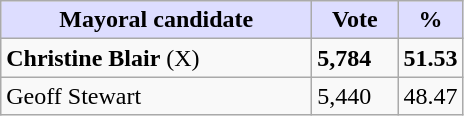<table class="wikitable">
<tr>
<th style="background:#ddf; width:200px;">Mayoral candidate</th>
<th style="background:#ddf; width:50px;">Vote</th>
<th style="background:#ddf; width:30px;">%</th>
</tr>
<tr>
<td><strong>Christine Blair</strong> (X)</td>
<td><strong>5,784</strong></td>
<td><strong>51.53</strong></td>
</tr>
<tr>
<td>Geoff Stewart</td>
<td>5,440</td>
<td>48.47</td>
</tr>
</table>
